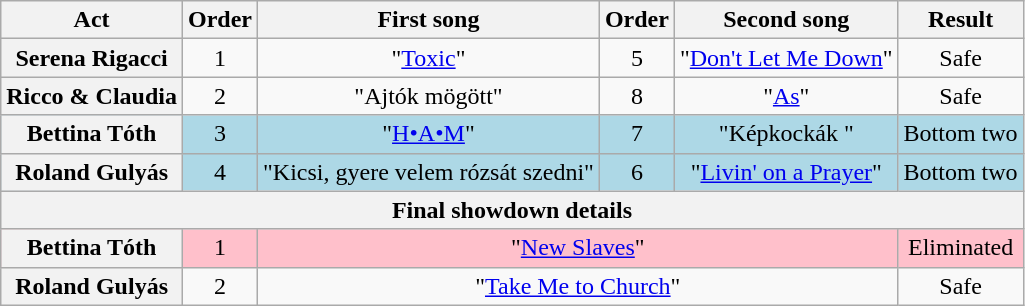<table class="wikitable" style="text-align:center;">
<tr>
<th scope="col">Act</th>
<th scope="col">Order</th>
<th scope="col">First song</th>
<th scope="col">Order</th>
<th scope="col">Second song</th>
<th scope="col">Result</th>
</tr>
<tr>
<th scope="row">Serena Rigacci</th>
<td>1</td>
<td>"<a href='#'>Toxic</a>"</td>
<td>5</td>
<td>"<a href='#'>Don't Let Me Down</a>"</td>
<td>Safe</td>
</tr>
<tr>
<th scope="row">Ricco & Claudia</th>
<td>2</td>
<td>"Ajtók mögött"</td>
<td>8</td>
<td>"<a href='#'>As</a>"</td>
<td>Safe</td>
</tr>
<tr bgcolor="lightblue">
<th scope="row">Bettina Tóth</th>
<td>3</td>
<td>"<a href='#'>H•A•M</a>"</td>
<td>7</td>
<td>"Képkockák "</td>
<td>Bottom two</td>
</tr>
<tr bgcolor="lightblue">
<th scope="row">Roland Gulyás</th>
<td>4</td>
<td>"Kicsi, gyere velem rózsát szedni"</td>
<td>6</td>
<td>"<a href='#'>Livin' on a Prayer</a>"</td>
<td>Bottom two</td>
</tr>
<tr>
<th scope="col" colspan="7">Final showdown details</th>
</tr>
<tr bgcolor="pink">
<th scope="row">Bettina Tóth</th>
<td>1</td>
<td colspan="3">"<a href='#'>New Slaves</a>"</td>
<td>Eliminated</td>
</tr>
<tr>
<th scope="row">Roland Gulyás</th>
<td>2</td>
<td colspan="3">"<a href='#'>Take Me to Church</a>"</td>
<td>Safe</td>
</tr>
</table>
